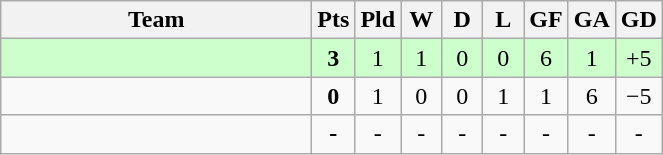<table class=wikitable style="text-align:center">
<tr>
<th width=200>Team</th>
<th width=20>Pts</th>
<th width=20>Pld</th>
<th width=20>W</th>
<th width=20>D</th>
<th width=20>L</th>
<th width=20>GF</th>
<th width=20>GA</th>
<th width=20>GD</th>
</tr>
<tr style="background:#cfc;">
<td align="left"><strong></strong></td>
<td><strong>3</strong></td>
<td>1</td>
<td>1</td>
<td>0</td>
<td>0</td>
<td>6</td>
<td>1</td>
<td>+5</td>
</tr>
<tr>
<td align="left"></td>
<td><strong>0</strong></td>
<td>1</td>
<td>0</td>
<td>0</td>
<td>1</td>
<td>1</td>
<td>6</td>
<td>−5</td>
</tr>
<tr>
<td align="left"></td>
<td><strong>-</strong></td>
<td>-</td>
<td>-</td>
<td>-</td>
<td>-</td>
<td>-</td>
<td>-</td>
<td>-</td>
</tr>
</table>
